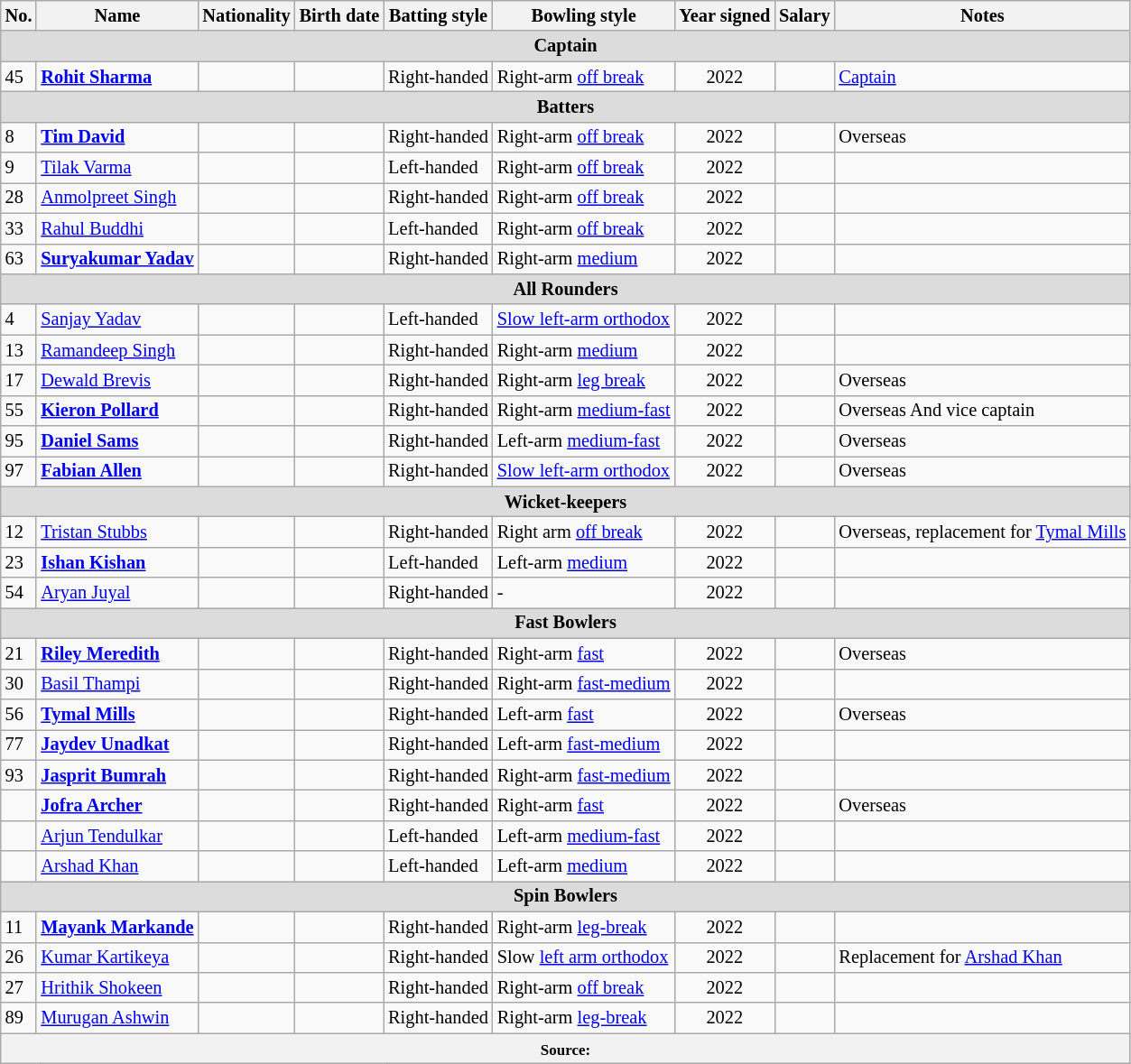<table class="wikitable"  style="font-size:85%">
<tr>
<th>No.</th>
<th>Name</th>
<th>Nationality</th>
<th>Birth date</th>
<th>Batting style</th>
<th>Bowling style</th>
<th>Year signed</th>
<th>Salary</th>
<th>Notes</th>
</tr>
<tr>
<th colspan="9" style="background:#dcdcdc;">Captain</th>
</tr>
<tr>
<td>45</td>
<td><strong><a href='#'>Rohit Sharma</a></strong></td>
<td></td>
<td></td>
<td>Right-handed</td>
<td>Right-arm <a href='#'>off break</a></td>
<td style="text-align:center;">2022</td>
<td style="text-align:right;"></td>
<td><a href='#'>Captain</a></td>
</tr>
<tr>
<th colspan="9" style="background:#dcdcdc;">Batters</th>
</tr>
<tr>
<td>8</td>
<td><strong><a href='#'>Tim David</a></strong></td>
<td></td>
<td></td>
<td>Right-handed</td>
<td>Right-arm <a href='#'>off break</a></td>
<td style="text-align:center;">2022</td>
<td style="text-align:right;"></td>
<td>Overseas</td>
</tr>
<tr>
<td>9</td>
<td><a href='#'>Tilak Varma</a></td>
<td></td>
<td></td>
<td>Left-handed</td>
<td>Right-arm <a href='#'>off break</a></td>
<td style="text-align:center;">2022</td>
<td style="text-align:right;"></td>
<td></td>
</tr>
<tr>
<td>28</td>
<td><a href='#'>Anmolpreet Singh</a></td>
<td></td>
<td></td>
<td>Right-handed</td>
<td>Right-arm <a href='#'>off break</a></td>
<td style="text-align:center;">2022</td>
<td style="text-align:right;"></td>
<td></td>
</tr>
<tr>
<td>33</td>
<td><a href='#'>Rahul Buddhi</a></td>
<td></td>
<td></td>
<td>Left-handed</td>
<td>Right-arm <a href='#'>off break</a></td>
<td style="text-align:center;">2022</td>
<td style="text-align:right;"></td>
<td></td>
</tr>
<tr>
<td>63</td>
<td><strong><a href='#'>Suryakumar Yadav</a></strong></td>
<td></td>
<td></td>
<td>Right-handed</td>
<td>Right-arm <a href='#'>medium</a></td>
<td style="text-align:center;">2022</td>
<td style="text-align:right;"></td>
<td></td>
</tr>
<tr>
<th colspan="12" style="background:#dcdcdc;">All Rounders</th>
</tr>
<tr>
<td>4</td>
<td><a href='#'>Sanjay Yadav</a></td>
<td></td>
<td></td>
<td>Left-handed</td>
<td><a href='#'>Slow left-arm orthodox</a></td>
<td style="text-align:center;">2022</td>
<td style="text-align:right;"></td>
<td></td>
</tr>
<tr>
<td>13</td>
<td><a href='#'>Ramandeep Singh</a></td>
<td></td>
<td></td>
<td>Right-handed</td>
<td>Right-arm <a href='#'>medium</a></td>
<td style="text-align:center;">2022</td>
<td style="text-align:right;"></td>
<td></td>
</tr>
<tr>
<td>17</td>
<td><a href='#'>Dewald Brevis</a></td>
<td></td>
<td></td>
<td>Right-handed</td>
<td>Right-arm <a href='#'>leg break</a></td>
<td style="text-align:center;">2022</td>
<td style="text-align:right;"></td>
<td>Overseas</td>
</tr>
<tr>
<td>55</td>
<td><strong><a href='#'>Kieron Pollard</a></strong></td>
<td></td>
<td></td>
<td>Right-handed</td>
<td>Right-arm <a href='#'>medium-fast</a></td>
<td style="text-align:center;">2022</td>
<td style="text-align:right;"></td>
<td>Overseas And vice captain</td>
</tr>
<tr>
<td>95</td>
<td><strong><a href='#'>Daniel Sams</a></strong></td>
<td></td>
<td></td>
<td>Right-handed</td>
<td>Left-arm <a href='#'>medium-fast</a></td>
<td style="text-align:center;">2022</td>
<td style="text-align:right;"></td>
<td>Overseas</td>
</tr>
<tr>
<td>97</td>
<td><strong><a href='#'>Fabian Allen</a></strong></td>
<td></td>
<td></td>
<td>Right-handed</td>
<td><a href='#'>Slow left-arm orthodox</a></td>
<td style="text-align:center;">2022</td>
<td style="text-align:right;"></td>
<td>Overseas</td>
</tr>
<tr>
<th colspan="9" style="background:#dcdcdc;">Wicket-keepers</th>
</tr>
<tr>
<td>12</td>
<td><a href='#'>Tristan Stubbs</a></td>
<td></td>
<td></td>
<td>Right-handed</td>
<td>Right arm <a href='#'>off break</a></td>
<td style="text-align:center;">2022</td>
<td style="text-align:right;"></td>
<td>Overseas, replacement for <a href='#'>Tymal Mills</a></td>
</tr>
<tr>
<td>23</td>
<td><strong><a href='#'>Ishan Kishan</a></strong></td>
<td></td>
<td></td>
<td>Left-handed</td>
<td>Left-arm <a href='#'>medium</a></td>
<td style="text-align:center;">2022</td>
<td style="text-align:right;"></td>
<td></td>
</tr>
<tr>
<td>54</td>
<td><a href='#'>Aryan Juyal</a></td>
<td></td>
<td></td>
<td>Right-handed</td>
<td>-</td>
<td style="text-align:center;">2022</td>
<td style="text-align:right;"></td>
<td></td>
</tr>
<tr>
<th colspan="9" style="background:#dcdcdc;">Fast Bowlers</th>
</tr>
<tr>
<td>21</td>
<td><strong><a href='#'>Riley Meredith</a></strong></td>
<td></td>
<td></td>
<td>Right-handed</td>
<td>Right-arm <a href='#'>fast</a></td>
<td style="text-align:center;">2022</td>
<td style="text-align:right;"></td>
<td>Overseas</td>
</tr>
<tr>
<td>30</td>
<td><a href='#'>Basil Thampi</a></td>
<td></td>
<td></td>
<td>Right-handed</td>
<td>Right-arm <a href='#'>fast-medium</a></td>
<td style="text-align:center;">2022</td>
<td style="text-align:right;"></td>
<td></td>
</tr>
<tr>
<td>56</td>
<td><strong><a href='#'>Tymal Mills</a></strong></td>
<td></td>
<td></td>
<td>Right-handed</td>
<td>Left-arm <a href='#'>fast</a></td>
<td style="text-align:center;">2022</td>
<td style="text-align:right;"></td>
<td>Overseas</td>
</tr>
<tr>
<td>77</td>
<td><strong><a href='#'>Jaydev Unadkat</a></strong></td>
<td></td>
<td></td>
<td>Right-handed</td>
<td>Left-arm <a href='#'>fast-medium</a></td>
<td style="text-align:center;">2022</td>
<td style="text-align:right;"></td>
<td></td>
</tr>
<tr>
<td>93</td>
<td><strong><a href='#'>Jasprit Bumrah</a></strong></td>
<td></td>
<td></td>
<td>Right-handed</td>
<td>Right-arm <a href='#'>fast-medium</a></td>
<td style="text-align:center;">2022</td>
<td style="text-align:right;"></td>
<td></td>
</tr>
<tr>
<td></td>
<td><strong><a href='#'>Jofra Archer</a></strong></td>
<td></td>
<td></td>
<td>Right-handed</td>
<td>Right-arm <a href='#'>fast</a></td>
<td style="text-align:center;">2022</td>
<td style="text-align:right;"></td>
<td>Overseas</td>
</tr>
<tr>
<td></td>
<td><a href='#'>Arjun Tendulkar</a></td>
<td></td>
<td></td>
<td>Left-handed</td>
<td>Left-arm <a href='#'>medium-fast</a></td>
<td style="text-align:center;">2022</td>
<td style="text-align:right;"></td>
<td></td>
</tr>
<tr>
<td></td>
<td><a href='#'>Arshad Khan</a></td>
<td></td>
<td></td>
<td>Left-handed</td>
<td>Left-arm <a href='#'>medium</a></td>
<td style="text-align:center;">2022</td>
<td style="text-align:right;"></td>
<td></td>
</tr>
<tr>
<th colspan="9" style="background:#dcdcdc;">Spin Bowlers</th>
</tr>
<tr>
<td>11</td>
<td><strong><a href='#'>Mayank Markande</a></strong></td>
<td></td>
<td></td>
<td>Right-handed</td>
<td>Right-arm <a href='#'>leg-break</a></td>
<td style="text-align:center;">2022</td>
<td style="text-align:right;"></td>
<td></td>
</tr>
<tr>
<td>26</td>
<td><a href='#'>Kumar Kartikeya</a></td>
<td></td>
<td></td>
<td>Right-handed</td>
<td>Slow <a href='#'>left arm orthodox</a></td>
<td style="text-align:center;">2022</td>
<td style="text-align:right;"></td>
<td>Replacement for <a href='#'>Arshad Khan</a></td>
</tr>
<tr>
<td>27</td>
<td><a href='#'>Hrithik Shokeen</a></td>
<td></td>
<td></td>
<td>Right-handed</td>
<td>Right-arm <a href='#'>off break</a></td>
<td style="text-align:center;">2022</td>
<td style="text-align:right;"></td>
<td></td>
</tr>
<tr>
<td>89</td>
<td><a href='#'>Murugan Ashwin</a></td>
<td></td>
<td></td>
<td>Right-handed</td>
<td>Right-arm <a href='#'>leg-break</a></td>
<td style="text-align:center;">2022</td>
<td style="text-align:right;"></td>
<td></td>
</tr>
<tr>
<th colspan="9" style="text-align:middle;"><small>Source:</small></th>
</tr>
</table>
